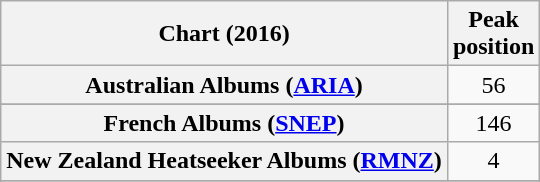<table class="wikitable sortable plainrowheaders" style="text-align:center">
<tr>
<th scope="col">Chart (2016)</th>
<th scope="col">Peak<br>position</th>
</tr>
<tr>
<th scope="row">Australian Albums (<a href='#'>ARIA</a>)</th>
<td>56</td>
</tr>
<tr>
</tr>
<tr>
</tr>
<tr>
<th scope="row">French Albums (<a href='#'>SNEP</a>)</th>
<td>146</td>
</tr>
<tr>
<th scope="row">New Zealand Heatseeker Albums (<a href='#'>RMNZ</a>)</th>
<td>4</td>
</tr>
<tr>
</tr>
<tr>
</tr>
<tr>
</tr>
</table>
